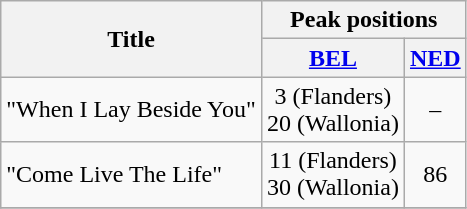<table class="wikitable">
<tr>
<th rowspan="2">Title</th>
<th colspan="2">Peak positions</th>
</tr>
<tr>
<th><a href='#'>BEL</a></th>
<th><a href='#'>NED</a></th>
</tr>
<tr>
<td>"When I Lay Beside You"</td>
<td align="center">3 (Flanders)<br>20 (Wallonia)</td>
<td align="center">–</td>
</tr>
<tr>
<td>"Come Live The Life"</td>
<td align="center">11 (Flanders)<br>30 (Wallonia)</td>
<td align="center">86</td>
</tr>
<tr>
</tr>
</table>
